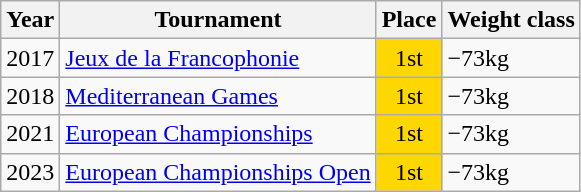<table class="wikitable">
<tr>
<th>Year</th>
<th>Tournament</th>
<th>Place</th>
<th>Weight class</th>
</tr>
<tr>
<td>2017</td>
<td><a href='#'>Jeux de la Francophonie</a></td>
<td bgcolor="gold" align="center">1st</td>
<td>−73kg</td>
</tr>
<tr>
<td>2018</td>
<td><a href='#'>Mediterranean Games</a></td>
<td bgcolor="gold" align="center">1st</td>
<td>−73kg</td>
</tr>
<tr>
<td>2021</td>
<td><a href='#'>European Championships</a></td>
<td bgcolor="gold" align="center">1st</td>
<td>−73kg</td>
</tr>
<tr>
<td>2023</td>
<td><a href='#'>European Championships Open</a></td>
<td bgcolor="gold" align="center">1st</td>
<td>−73kg</td>
</tr>
</table>
